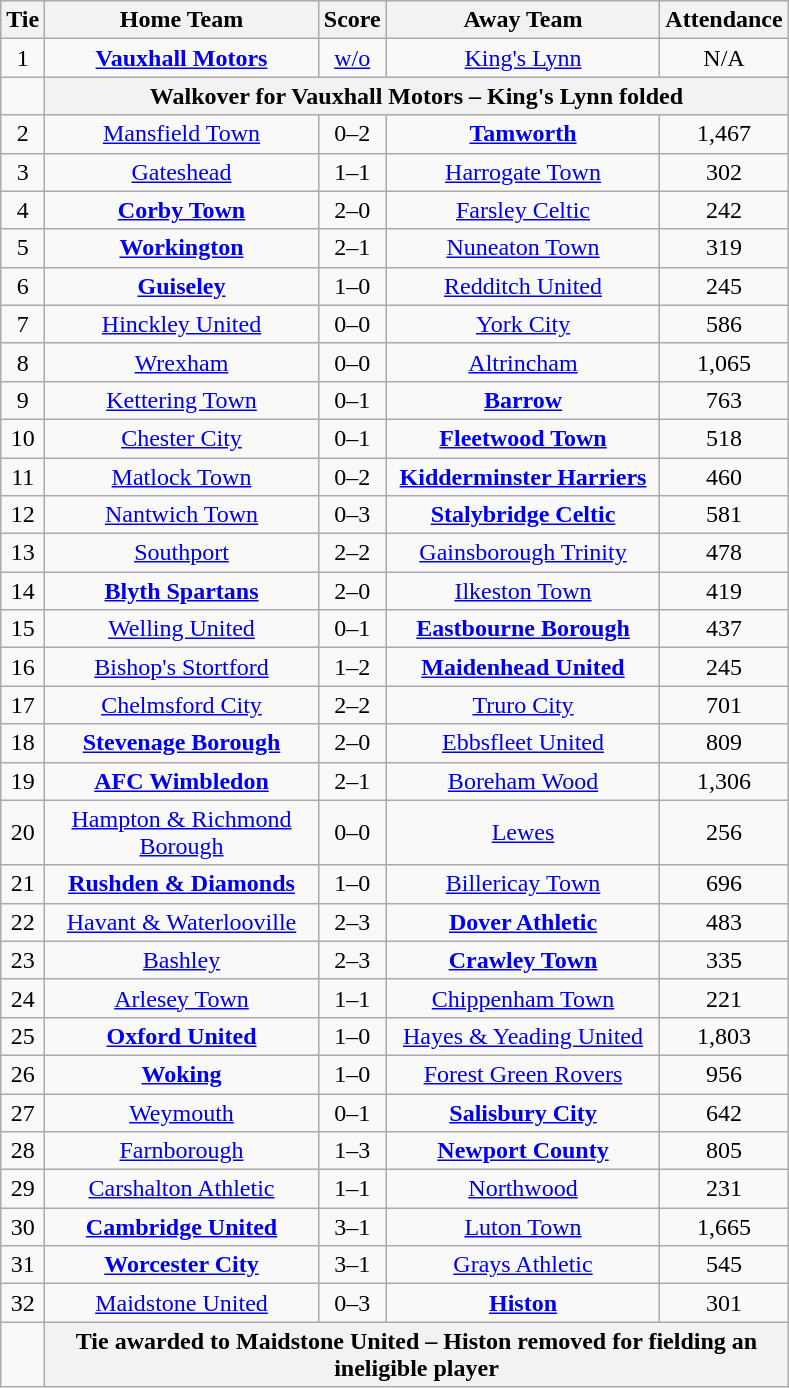<table class="wikitable" style="text-align:center;">
<tr>
<th width=20>Tie</th>
<th width=175>Home Team</th>
<th width=20>Score</th>
<th width=175>Away Team</th>
<th width=20>Attendance</th>
</tr>
<tr>
<td>1</td>
<td><strong><a href='#'>Vauxhall Motors</a></strong></td>
<td><a href='#'>w/o</a></td>
<td><a href='#'>King's Lynn</a></td>
<td>N/A</td>
</tr>
<tr>
<td></td>
<th colspan=5>Walkover for Vauxhall Motors – King's Lynn folded</th>
</tr>
<tr>
<td>2</td>
<td><a href='#'>Mansfield Town</a></td>
<td>0–2</td>
<td><strong><a href='#'>Tamworth</a></strong></td>
<td>1,467</td>
</tr>
<tr>
<td>3</td>
<td><a href='#'>Gateshead</a></td>
<td>1–1</td>
<td><a href='#'>Harrogate Town</a></td>
<td>302</td>
</tr>
<tr>
<td>4</td>
<td><strong><a href='#'>Corby Town</a></strong></td>
<td>2–0</td>
<td><a href='#'>Farsley Celtic</a></td>
<td>242</td>
</tr>
<tr>
<td>5</td>
<td><strong><a href='#'>Workington</a></strong></td>
<td>2–1</td>
<td><a href='#'>Nuneaton Town</a></td>
<td>319</td>
</tr>
<tr>
<td>6</td>
<td><strong><a href='#'>Guiseley</a></strong></td>
<td>1–0</td>
<td><a href='#'>Redditch United</a></td>
<td>245</td>
</tr>
<tr>
<td>7</td>
<td><a href='#'>Hinckley United</a></td>
<td>0–0</td>
<td><a href='#'>York City</a></td>
<td>586</td>
</tr>
<tr>
<td>8</td>
<td><a href='#'>Wrexham</a></td>
<td>0–0</td>
<td><a href='#'>Altrincham</a></td>
<td>1,065</td>
</tr>
<tr>
<td>9</td>
<td><a href='#'>Kettering Town</a></td>
<td>0–1</td>
<td><strong><a href='#'>Barrow</a></strong></td>
<td>763</td>
</tr>
<tr>
<td>10</td>
<td><a href='#'>Chester City</a></td>
<td>0–1</td>
<td><strong><a href='#'>Fleetwood Town</a></strong></td>
<td>518</td>
</tr>
<tr>
<td>11</td>
<td><a href='#'>Matlock Town</a></td>
<td>0–2</td>
<td><strong><a href='#'>Kidderminster Harriers</a></strong></td>
<td>460</td>
</tr>
<tr>
<td>12</td>
<td><a href='#'>Nantwich Town</a></td>
<td>0–3</td>
<td><strong><a href='#'>Stalybridge Celtic</a></strong></td>
<td>581</td>
</tr>
<tr>
<td>13</td>
<td><a href='#'>Southport</a></td>
<td>2–2</td>
<td><a href='#'>Gainsborough Trinity</a></td>
<td>478</td>
</tr>
<tr>
<td>14</td>
<td><strong><a href='#'>Blyth Spartans</a></strong></td>
<td>2–0</td>
<td><a href='#'>Ilkeston Town</a></td>
<td>419</td>
</tr>
<tr>
<td>15</td>
<td><a href='#'>Welling United</a></td>
<td>0–1</td>
<td><strong><a href='#'>Eastbourne Borough</a></strong></td>
<td>437</td>
</tr>
<tr>
<td>16</td>
<td><a href='#'>Bishop's Stortford</a></td>
<td>1–2</td>
<td><strong><a href='#'>Maidenhead United</a></strong></td>
<td>245</td>
</tr>
<tr>
<td>17</td>
<td><a href='#'>Chelmsford City</a></td>
<td>2–2</td>
<td><a href='#'>Truro City</a></td>
<td>701</td>
</tr>
<tr>
<td>18</td>
<td><strong><a href='#'>Stevenage Borough</a></strong></td>
<td>2–0</td>
<td><a href='#'>Ebbsfleet United</a></td>
<td>809</td>
</tr>
<tr>
<td>19</td>
<td><strong><a href='#'>AFC Wimbledon</a></strong></td>
<td>2–1</td>
<td><a href='#'>Boreham Wood</a></td>
<td>1,306</td>
</tr>
<tr>
<td>20</td>
<td><a href='#'>Hampton & Richmond Borough</a></td>
<td>0–0</td>
<td><a href='#'>Lewes</a></td>
<td>256</td>
</tr>
<tr>
<td>21</td>
<td><strong><a href='#'>Rushden & Diamonds</a></strong></td>
<td>1–0</td>
<td><a href='#'>Billericay Town</a></td>
<td>696</td>
</tr>
<tr>
<td>22</td>
<td><a href='#'>Havant & Waterlooville</a></td>
<td>2–3</td>
<td><strong><a href='#'>Dover Athletic</a></strong></td>
<td>483</td>
</tr>
<tr>
<td>23</td>
<td><a href='#'>Bashley</a></td>
<td>2–3</td>
<td><strong><a href='#'>Crawley Town</a></strong></td>
<td>335</td>
</tr>
<tr>
<td>24</td>
<td><a href='#'>Arlesey Town</a></td>
<td>1–1</td>
<td><a href='#'>Chippenham Town</a></td>
<td>221</td>
</tr>
<tr>
<td>25</td>
<td><strong><a href='#'>Oxford United</a></strong></td>
<td>1–0</td>
<td><a href='#'>Hayes & Yeading United</a></td>
<td>1,803</td>
</tr>
<tr>
<td>26</td>
<td><strong><a href='#'>Woking</a></strong></td>
<td>1–0</td>
<td><a href='#'>Forest Green Rovers</a></td>
<td>956</td>
</tr>
<tr>
<td>27</td>
<td><a href='#'>Weymouth</a></td>
<td>0–1</td>
<td><strong><a href='#'>Salisbury City</a></strong></td>
<td>642</td>
</tr>
<tr>
<td>28</td>
<td><a href='#'>Farnborough</a></td>
<td>1–3</td>
<td><strong><a href='#'>Newport County</a></strong></td>
<td>805</td>
</tr>
<tr>
<td>29</td>
<td><a href='#'>Carshalton Athletic</a></td>
<td>1–1</td>
<td><a href='#'>Northwood</a></td>
<td>231</td>
</tr>
<tr>
<td>30</td>
<td><strong><a href='#'>Cambridge United</a></strong></td>
<td>3–1</td>
<td><a href='#'>Luton Town</a></td>
<td>1,665</td>
</tr>
<tr>
<td>31</td>
<td><strong><a href='#'>Worcester City</a></strong></td>
<td>3–1</td>
<td><a href='#'>Grays Athletic</a></td>
<td>545</td>
</tr>
<tr>
<td>32</td>
<td><a href='#'>Maidstone United</a></td>
<td>0–3</td>
<td><strong><a href='#'>Histon</a></strong></td>
<td>301</td>
</tr>
<tr>
<td></td>
<th colspan=5>Tie awarded to Maidstone United – Histon removed for fielding an ineligible player</th>
</tr>
</table>
